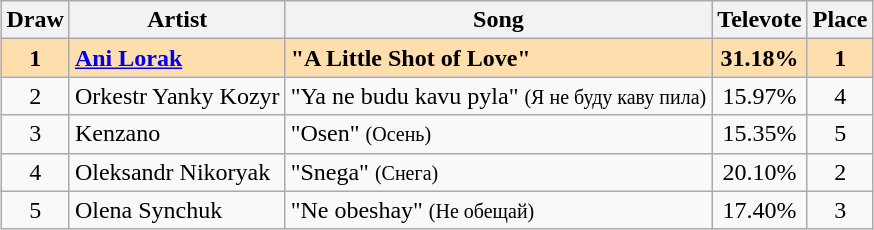<table class="sortable wikitable" style="margin: 1em auto 1em auto; text-align:center;">
<tr>
<th>Draw</th>
<th>Artist</th>
<th>Song</th>
<th>Televote</th>
<th>Place</th>
</tr>
<tr style="font-weight:bold; background:navajowhite;">
<td>1</td>
<td style="text-align:left;"><a href='#'>Ani Lorak</a></td>
<td style="text-align:left;">"A Little Shot of Love"</td>
<td>31.18%</td>
<td>1</td>
</tr>
<tr>
<td>2</td>
<td style="text-align:left;">Orkestr Yanky Kozyr</td>
<td style="text-align:left;">"Ya ne budu kavu pyla" <small>(Я не буду каву пила)</small></td>
<td>15.97%</td>
<td>4</td>
</tr>
<tr>
<td>3</td>
<td style="text-align:left;">Kenzano</td>
<td style="text-align:left;">"Osen" <small>(Осень)</small></td>
<td>15.35%</td>
<td>5</td>
</tr>
<tr>
<td>4</td>
<td style="text-align:left;">Oleksandr Nikoryak</td>
<td style="text-align:left;">"Snega" <small>(Снега)</small></td>
<td>20.10%</td>
<td>2</td>
</tr>
<tr>
<td>5</td>
<td style="text-align:left;">Olena Synchuk</td>
<td style="text-align:left;">"Ne obeshay" <small>(Не обещай)</small></td>
<td>17.40%</td>
<td>3</td>
</tr>
</table>
